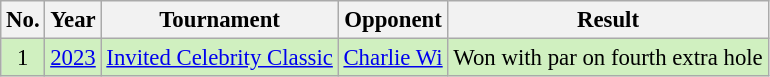<table class="wikitable" style="font-size:95%;">
<tr>
<th>No.</th>
<th>Year</th>
<th>Tournament</th>
<th>Opponent</th>
<th>Result</th>
</tr>
<tr style="background:#D0F0C0;">
<td align=center>1</td>
<td><a href='#'>2023</a></td>
<td><a href='#'>Invited Celebrity Classic</a></td>
<td> <a href='#'>Charlie Wi</a></td>
<td>Won with par on fourth extra hole</td>
</tr>
</table>
